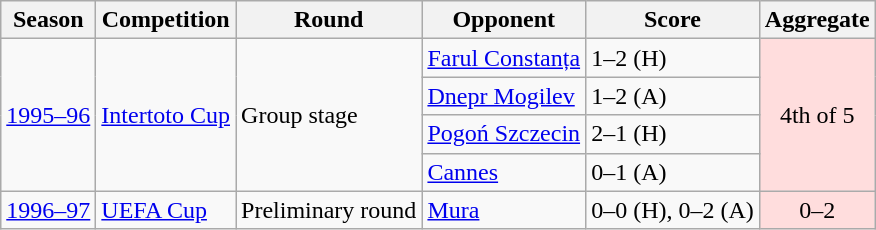<table class="wikitable">
<tr>
<th>Season</th>
<th>Competition</th>
<th>Round</th>
<th>Opponent</th>
<th>Score</th>
<th>Aggregate</th>
</tr>
<tr>
<td rowspan="4"><a href='#'>1995–96</a></td>
<td rowspan="4"><a href='#'>Intertoto Cup</a></td>
<td rowspan="4">Group stage</td>
<td> <a href='#'>Farul Constanța</a></td>
<td>1–2 (H)</td>
<td rowspan="4" align="center" bgcolor="#FFDDDD">4th of 5</td>
</tr>
<tr>
<td> <a href='#'>Dnepr Mogilev</a></td>
<td>1–2 (A)</td>
</tr>
<tr>
<td> <a href='#'>Pogoń Szczecin</a></td>
<td>2–1 (H)</td>
</tr>
<tr>
<td> <a href='#'>Cannes</a></td>
<td>0–1 (A)</td>
</tr>
<tr>
<td><a href='#'>1996–97</a></td>
<td><a href='#'>UEFA Cup</a></td>
<td>Preliminary round</td>
<td> <a href='#'>Mura</a></td>
<td>0–0 (H), 0–2 (A)</td>
<td align="center" bgcolor="#FFDDDD">0–2</td>
</tr>
</table>
